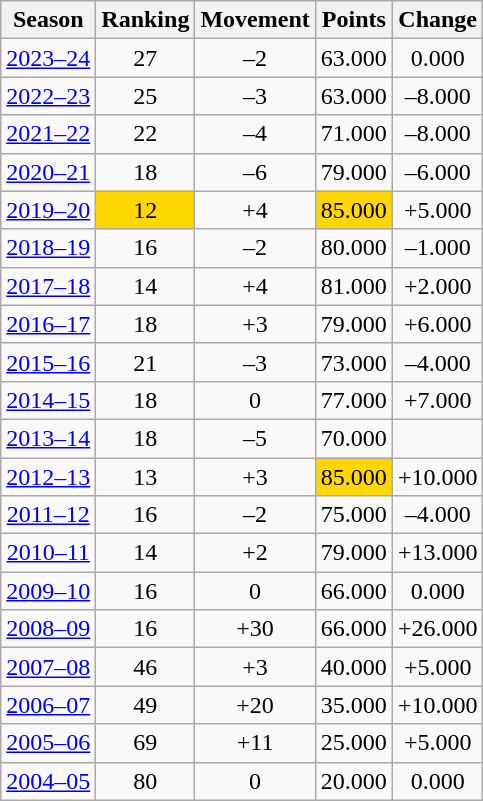<table class="wikitable plainrowheaders sortable" style="text-align: center;">
<tr>
<th>Season</th>
<th>Ranking</th>
<th>Movement</th>
<th>Points</th>
<th>Change</th>
</tr>
<tr>
<td><a href='#'>2023–24</a></td>
<td>27</td>
<td> –2</td>
<td>63.000</td>
<td>0.000</td>
</tr>
<tr>
<td><a href='#'>2022–23</a></td>
<td>25</td>
<td> –3</td>
<td>63.000</td>
<td> –8.000</td>
</tr>
<tr>
<td><a href='#'>2021–22</a></td>
<td>22</td>
<td> –4</td>
<td>71.000</td>
<td> –8.000</td>
</tr>
<tr>
<td><a href='#'>2020–21</a></td>
<td>18</td>
<td> –6</td>
<td>79.000</td>
<td> –6.000</td>
</tr>
<tr>
<td><a href='#'>2019–20</a></td>
<td bgcolor=Gold>12</td>
<td> +4</td>
<td bgcolor=Gold>85.000</td>
<td> +5.000</td>
</tr>
<tr>
<td><a href='#'>2018–19</a></td>
<td>16</td>
<td> –2</td>
<td>80.000</td>
<td> –1.000</td>
</tr>
<tr>
<td><a href='#'>2017–18</a></td>
<td>14</td>
<td> +4</td>
<td>81.000</td>
<td> +2.000</td>
</tr>
<tr>
<td><a href='#'>2016–17</a></td>
<td>18</td>
<td> +3</td>
<td>79.000</td>
<td> +6.000</td>
</tr>
<tr>
<td><a href='#'>2015–16</a></td>
<td>21</td>
<td> –3</td>
<td>73.000</td>
<td> –4.000</td>
</tr>
<tr>
<td><a href='#'>2014–15</a></td>
<td>18</td>
<td>0</td>
<td>77.000</td>
<td> +7.000</td>
</tr>
<tr>
<td><a href='#'>2013–14</a></td>
<td>18</td>
<td> –5</td>
<td>70.000</td>
<td></td>
</tr>
<tr>
<td><a href='#'>2012–13</a></td>
<td>13</td>
<td> +3</td>
<td bgcolor=Gold>85.000</td>
<td> +10.000</td>
</tr>
<tr>
<td><a href='#'>2011–12</a></td>
<td>16</td>
<td> –2</td>
<td>75.000</td>
<td> –4.000</td>
</tr>
<tr>
<td><a href='#'>2010–11</a></td>
<td>14</td>
<td> +2</td>
<td>79.000</td>
<td> +13.000</td>
</tr>
<tr>
<td><a href='#'>2009–10</a></td>
<td>16</td>
<td>0</td>
<td>66.000</td>
<td>0.000</td>
</tr>
<tr>
<td><a href='#'>2008–09</a></td>
<td>16</td>
<td> +30</td>
<td>66.000</td>
<td> +26.000</td>
</tr>
<tr>
<td><a href='#'>2007–08</a></td>
<td>46</td>
<td> +3</td>
<td>40.000</td>
<td> +5.000</td>
</tr>
<tr>
<td><a href='#'>2006–07</a></td>
<td>49</td>
<td> +20</td>
<td>35.000</td>
<td> +10.000</td>
</tr>
<tr>
<td><a href='#'>2005–06</a></td>
<td>69</td>
<td> +11</td>
<td>25.000</td>
<td> +5.000</td>
</tr>
<tr>
<td><a href='#'>2004–05</a></td>
<td>80</td>
<td>0</td>
<td>20.000</td>
<td>0.000</td>
</tr>
</table>
